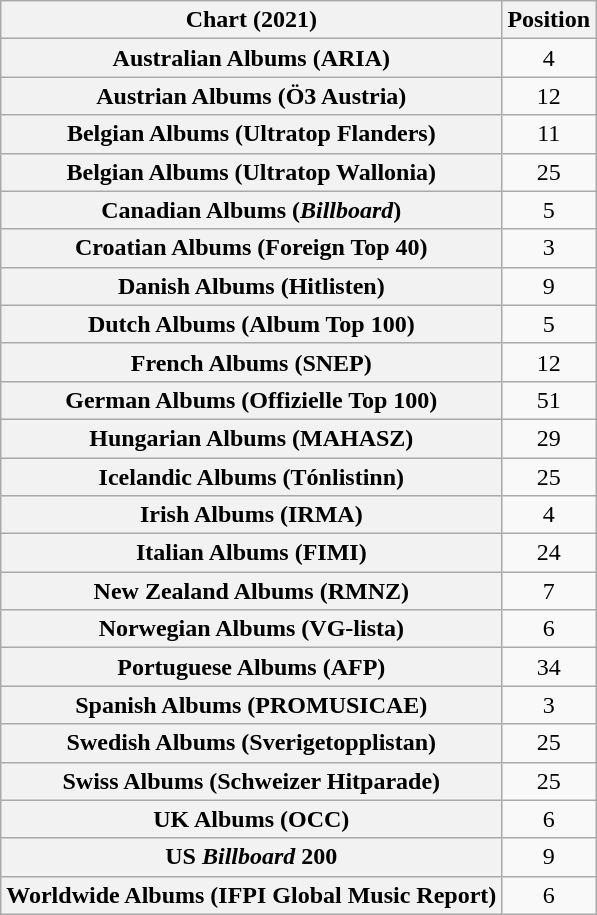<table class="wikitable sortable plainrowheaders" style="text-align:center">
<tr>
<th scope="col">Chart (2021)</th>
<th scope="col">Position</th>
</tr>
<tr>
<th scope="row">Australian Albums (ARIA)</th>
<td>4</td>
</tr>
<tr>
<th scope="row">Austrian Albums (Ö3 Austria)</th>
<td>12</td>
</tr>
<tr>
<th scope="row">Belgian Albums (Ultratop Flanders)</th>
<td>11</td>
</tr>
<tr>
<th scope="row">Belgian Albums (Ultratop Wallonia)</th>
<td>25</td>
</tr>
<tr>
<th scope="row">Canadian Albums (<em>Billboard</em>)</th>
<td>5</td>
</tr>
<tr>
<th scope="row">Croatian Albums (Foreign Top 40)</th>
<td>3</td>
</tr>
<tr>
<th scope="row">Danish Albums (Hitlisten)</th>
<td>9</td>
</tr>
<tr>
<th scope="row">Dutch Albums (Album Top 100)</th>
<td>5</td>
</tr>
<tr>
<th scope="row">French Albums (SNEP)</th>
<td>12</td>
</tr>
<tr>
<th scope="row">German Albums (Offizielle Top 100)</th>
<td>51</td>
</tr>
<tr>
<th scope="row">Hungarian Albums (MAHASZ)</th>
<td>29</td>
</tr>
<tr>
<th scope="row">Icelandic Albums (Tónlistinn)</th>
<td>25</td>
</tr>
<tr>
<th scope="row">Irish Albums (IRMA)</th>
<td>4</td>
</tr>
<tr>
<th scope="row">Italian Albums (FIMI)</th>
<td>24</td>
</tr>
<tr>
<th scope="row">New Zealand Albums (RMNZ)</th>
<td>7</td>
</tr>
<tr>
<th scope="row">Norwegian Albums (VG-lista)</th>
<td>6</td>
</tr>
<tr>
<th scope="row">Portuguese Albums (AFP)</th>
<td>34</td>
</tr>
<tr>
<th scope="row">Spanish Albums (PROMUSICAE)</th>
<td>3</td>
</tr>
<tr>
<th scope="row">Swedish Albums (Sverigetopplistan)</th>
<td>25</td>
</tr>
<tr>
<th scope="row">Swiss Albums (Schweizer Hitparade)</th>
<td>25</td>
</tr>
<tr>
<th scope="row">UK Albums (OCC)</th>
<td>6</td>
</tr>
<tr>
<th scope="row">US <em>Billboard</em> 200</th>
<td>9</td>
</tr>
<tr>
<th scope="row">Worldwide Albums (IFPI Global Music Report)</th>
<td>6</td>
</tr>
</table>
